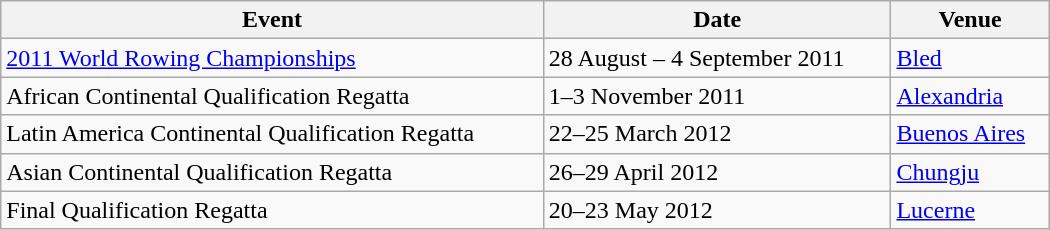<table class="wikitable" width=700>
<tr>
<th>Event</th>
<th>Date</th>
<th>Venue</th>
</tr>
<tr>
<td><a href='#'>2011 World Rowing Championships</a></td>
<td>28 August – 4 September 2011</td>
<td> <a href='#'>Bled</a></td>
</tr>
<tr>
<td>African Continental Qualification Regatta</td>
<td>1–3 November 2011</td>
<td> <a href='#'>Alexandria</a></td>
</tr>
<tr>
<td>Latin America Continental Qualification Regatta</td>
<td>22–25 March 2012</td>
<td> <a href='#'>Buenos Aires</a></td>
</tr>
<tr>
<td>Asian Continental Qualification Regatta</td>
<td>26–29 April 2012</td>
<td> <a href='#'>Chungju</a></td>
</tr>
<tr>
<td>Final Qualification Regatta</td>
<td>20–23 May 2012</td>
<td> <a href='#'>Lucerne</a></td>
</tr>
</table>
